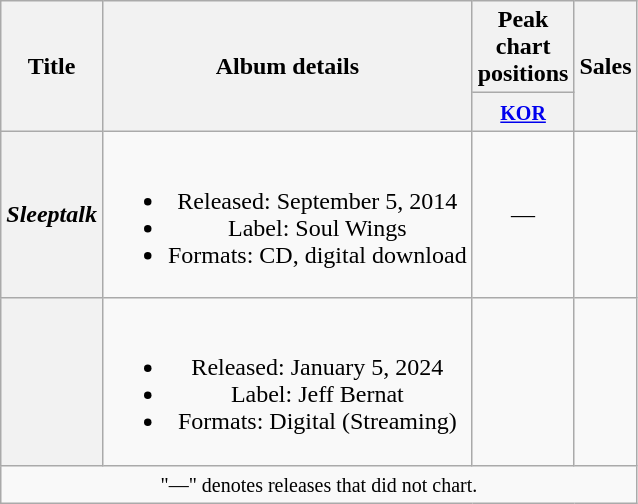<table class="wikitable plainrowheaders" style="text-align:center;">
<tr>
<th rowspan="2" scope="col">Title</th>
<th rowspan="2" scope="col">Album details</th>
<th colspan="1" scope="col">Peak chart positions</th>
<th rowspan="2" scope="col">Sales</th>
</tr>
<tr>
<th style="width:3em;"><small><a href='#'>KOR</a></small><br></th>
</tr>
<tr>
<th scope="row"><em>Sleeptalk</em> </th>
<td><br><ul><li>Released: September 5, 2014</li><li>Label: Soul Wings</li><li>Formats: CD, digital download</li></ul></td>
<td>—</td>
<td></td>
</tr>
<tr>
<th><strong><em></em></strong></th>
<td><br><ul><li>Released: January 5, 2024</li><li>Label: Jeff Bernat</li><li>Formats: Digital (Streaming)</li></ul></td>
<td></td>
<td></td>
</tr>
<tr>
<td colspan="4" align="center"><small>"—" denotes releases that did not chart.</small></td>
</tr>
</table>
